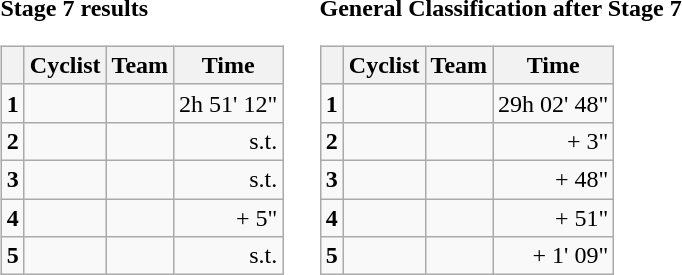<table>
<tr>
<td><strong>Stage 7 results</strong><br><table class="wikitable">
<tr>
<th></th>
<th>Cyclist</th>
<th>Team</th>
<th>Time</th>
</tr>
<tr>
<td><strong>1</strong></td>
<td></td>
<td></td>
<td align="right">2h 51' 12"</td>
</tr>
<tr>
<td><strong>2</strong></td>
<td></td>
<td></td>
<td align="right">s.t.</td>
</tr>
<tr>
<td><strong>3</strong></td>
<td></td>
<td></td>
<td align="right">s.t.</td>
</tr>
<tr>
<td><strong>4</strong></td>
<td></td>
<td></td>
<td align="right">+ 5"</td>
</tr>
<tr>
<td><strong>5</strong></td>
<td></td>
<td></td>
<td align="right">s.t.</td>
</tr>
</table>
</td>
<td></td>
<td><strong>General Classification after Stage 7</strong><br><table class="wikitable">
<tr>
<th></th>
<th>Cyclist</th>
<th>Team</th>
<th>Time</th>
</tr>
<tr>
<td><strong>1</strong></td>
<td></td>
<td></td>
<td align="right">29h 02' 48"</td>
</tr>
<tr>
<td><strong>2</strong></td>
<td></td>
<td></td>
<td align="right">+ 3"</td>
</tr>
<tr>
<td><strong>3</strong></td>
<td></td>
<td></td>
<td align="right">+ 48"</td>
</tr>
<tr>
<td><strong>4</strong></td>
<td></td>
<td></td>
<td align="right">+ 51"</td>
</tr>
<tr>
<td><strong>5</strong></td>
<td></td>
<td></td>
<td align="right">+ 1' 09"</td>
</tr>
</table>
</td>
</tr>
</table>
